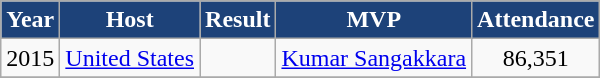<table class="wikitable">
<tr>
<td style="text-align:center; background:#1D4279; color:White"><strong>Year</strong></td>
<td style="text-align:center; background:#1D4279; color:White"><strong>Host</strong></td>
<td style="text-align:center; background:#1D4279; color:White"><strong>Result</strong></td>
<td style="text-align:center; background:#1D4279; color:White"><strong>MVP</strong></td>
<td style="text-align:center; background:#1D4279; color:White"><strong>Attendance </strong></td>
</tr>
<tr>
<td style="text-align:center">2015</td>
<td style="text-align:center"> <a href='#'>United States</a></td>
<td style="text-align:center"></td>
<td style="text-align:center"><a href='#'>Kumar Sangakkara</a></td>
<td style="text-align:center">86,351</td>
</tr>
<tr>
</tr>
</table>
